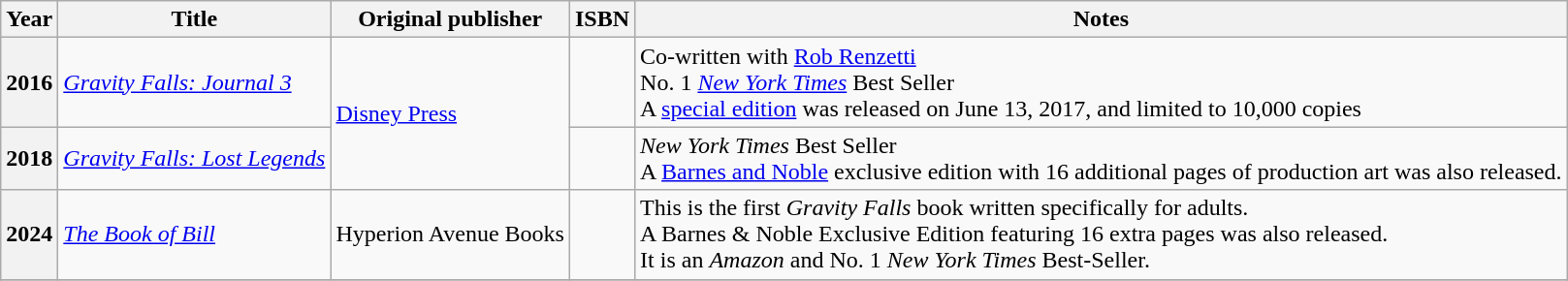<table class="wikitable plainrowheaders sortable">
<tr>
<th scope="col">Year</th>
<th scope="col">Title</th>
<th scope="col">Original publisher</th>
<th scope="col">ISBN</th>
<th scope="col" class="unsortable">Notes</th>
</tr>
<tr>
<th scope="row">2016</th>
<td><em><a href='#'>Gravity Falls: Journal 3</a></em></td>
<td rowspan="2"><a href='#'>Disney Press</a></td>
<td></td>
<td>Co-written with <a href='#'>Rob Renzetti</a><br> No. 1 <a href='#'><em>New York Times</em></a> Best Seller<br> A <a href='#'>special edition</a> was released on June 13, 2017, and limited to 10,000 copies</td>
</tr>
<tr>
<th scope="row">2018</th>
<td><em><a href='#'>Gravity Falls: Lost Legends</a></em></td>
<td><br></td>
<td><em>New York Times</em> Best Seller<br> A <a href='#'>Barnes and Noble</a> exclusive edition with 16 additional pages of production art was also released.</td>
</tr>
<tr>
<th scope="row">2024</th>
<td><em><a href='#'>The Book of Bill</a></em></td>
<td>Hyperion Avenue Books</td>
<td><br></td>
<td>This is the first <em>Gravity Falls</em> book written specifically for adults.<br> A Barnes & Noble Exclusive Edition featuring 16 extra pages was also released.<br> It is an <em>Amazon</em> and No. 1 <em>New York Times</em> Best-Seller.</td>
</tr>
<tr>
</tr>
</table>
